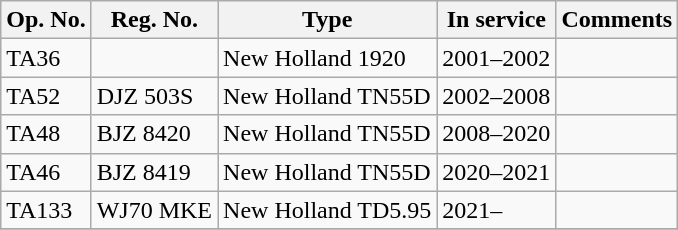<table class="wikitable">
<tr>
<th>Op. No.</th>
<th>Reg. No.</th>
<th>Type</th>
<th>In service</th>
<th>Comments</th>
</tr>
<tr>
<td>TA36</td>
<td></td>
<td>New Holland 1920</td>
<td>2001–2002</td>
<td></td>
</tr>
<tr>
<td>TA52</td>
<td>DJZ 503S</td>
<td>New Holland TN55D</td>
<td>2002–2008</td>
<td></td>
</tr>
<tr>
<td>TA48</td>
<td>BJZ 8420</td>
<td>New Holland TN55D</td>
<td>2008–2020</td>
<td></td>
</tr>
<tr>
<td>TA46</td>
<td>BJZ 8419</td>
<td>New Holland TN55D</td>
<td>2020–2021</td>
<td></td>
</tr>
<tr>
<td>TA133</td>
<td>WJ70 MKE</td>
<td>New Holland TD5.95</td>
<td>2021–</td>
<td></td>
</tr>
<tr>
</tr>
</table>
